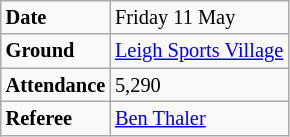<table class="wikitable" style="font-size:85%;">
<tr>
<td><strong>Date</strong></td>
<td>Friday 11 May</td>
</tr>
<tr>
<td><strong>Ground</strong></td>
<td><a href='#'>Leigh Sports Village</a></td>
</tr>
<tr>
<td><strong>Attendance</strong></td>
<td>5,290</td>
</tr>
<tr>
<td><strong>Referee</strong></td>
<td><a href='#'>Ben Thaler</a></td>
</tr>
</table>
